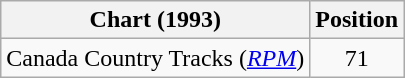<table class="wikitable sortable">
<tr>
<th scope="col">Chart (1993)</th>
<th scope="col">Position</th>
</tr>
<tr>
<td>Canada Country Tracks (<em><a href='#'>RPM</a></em>)</td>
<td align="center">71</td>
</tr>
</table>
